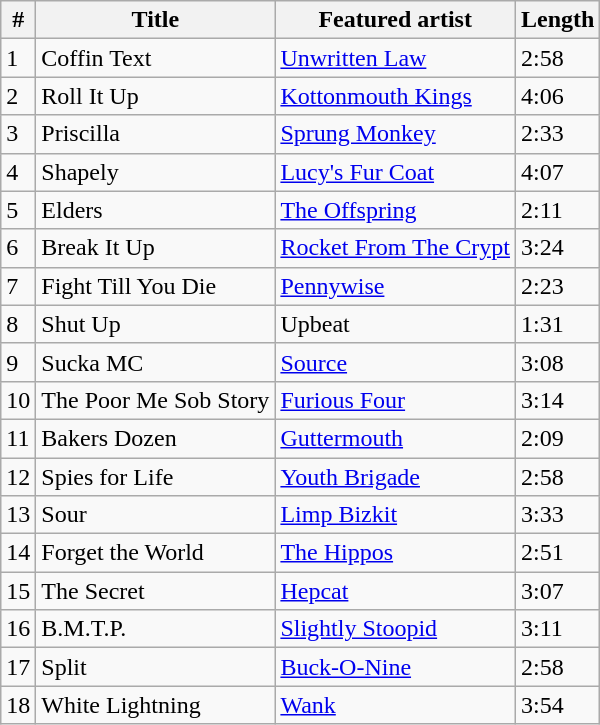<table class="wikitable">
<tr>
<th>#</th>
<th>Title</th>
<th>Featured artist</th>
<th>Length</th>
</tr>
<tr>
<td>1</td>
<td>Coffin Text</td>
<td><a href='#'>Unwritten Law</a></td>
<td>2:58</td>
</tr>
<tr>
<td>2</td>
<td>Roll It Up</td>
<td><a href='#'>Kottonmouth Kings</a></td>
<td>4:06</td>
</tr>
<tr>
<td>3</td>
<td>Priscilla</td>
<td><a href='#'>Sprung Monkey</a></td>
<td>2:33</td>
</tr>
<tr>
<td>4</td>
<td>Shapely</td>
<td><a href='#'>Lucy's Fur Coat</a></td>
<td>4:07</td>
</tr>
<tr>
<td>5</td>
<td>Elders</td>
<td><a href='#'>The Offspring</a></td>
<td>2:11</td>
</tr>
<tr>
<td>6</td>
<td>Break It Up</td>
<td><a href='#'>Rocket From The Crypt</a></td>
<td>3:24</td>
</tr>
<tr>
<td>7</td>
<td>Fight Till You Die</td>
<td><a href='#'>Pennywise</a></td>
<td>2:23</td>
</tr>
<tr>
<td>8</td>
<td>Shut Up</td>
<td>Upbeat</td>
<td>1:31</td>
</tr>
<tr>
<td>9</td>
<td>Sucka MC</td>
<td><a href='#'>Source</a></td>
<td>3:08</td>
</tr>
<tr>
<td>10</td>
<td>The Poor Me Sob Story</td>
<td><a href='#'>Furious Four</a></td>
<td>3:14</td>
</tr>
<tr>
<td>11</td>
<td>Bakers Dozen</td>
<td><a href='#'>Guttermouth</a></td>
<td>2:09</td>
</tr>
<tr>
<td>12</td>
<td>Spies for Life</td>
<td><a href='#'>Youth Brigade</a></td>
<td>2:58</td>
</tr>
<tr>
<td>13</td>
<td>Sour</td>
<td><a href='#'>Limp Bizkit</a></td>
<td>3:33</td>
</tr>
<tr>
<td>14</td>
<td>Forget the World</td>
<td><a href='#'>The Hippos</a></td>
<td>2:51</td>
</tr>
<tr>
<td>15</td>
<td>The Secret</td>
<td><a href='#'>Hepcat</a></td>
<td>3:07</td>
</tr>
<tr>
<td>16</td>
<td>B.M.T.P.</td>
<td><a href='#'>Slightly Stoopid</a></td>
<td>3:11</td>
</tr>
<tr>
<td>17</td>
<td>Split</td>
<td><a href='#'>Buck-O-Nine</a></td>
<td>2:58</td>
</tr>
<tr>
<td>18</td>
<td>White Lightning</td>
<td><a href='#'>Wank</a></td>
<td>3:54</td>
</tr>
</table>
